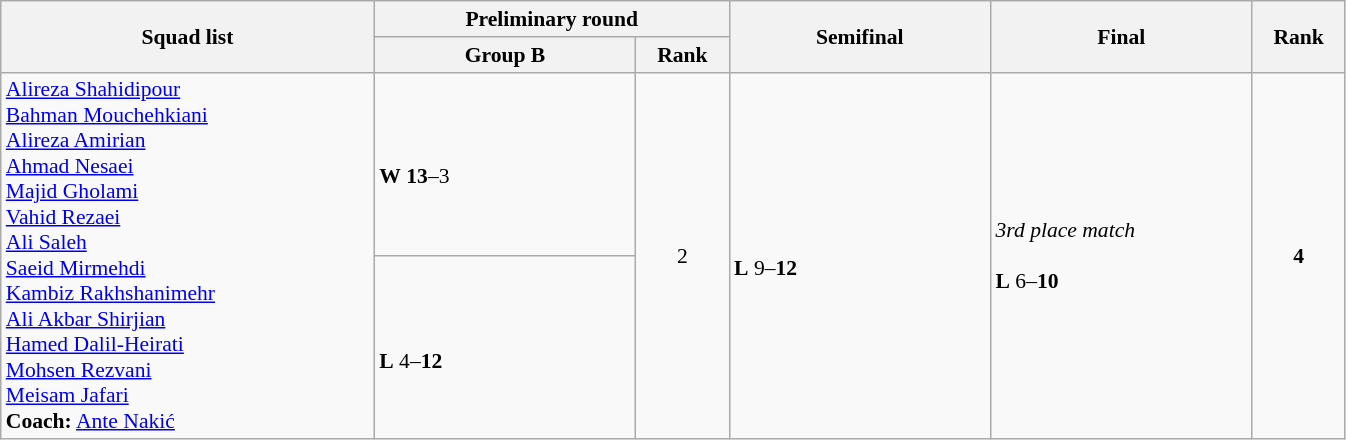<table class="wikitable" width="71%" style="text-align:left; font-size:90%">
<tr>
<th rowspan="2" width="20%">Squad list</th>
<th colspan="2">Preliminary round</th>
<th rowspan="2" width="14%">Semifinal</th>
<th rowspan="2" width="14%">Final</th>
<th rowspan="2" width="5%">Rank</th>
</tr>
<tr>
<th width="14%">Group B</th>
<th width="5%">Rank</th>
</tr>
<tr>
<td rowspan="2"><a href='#'>Alireza Shahidipour</a><br><a href='#'>Bahman Mouchehkiani</a><br><a href='#'>Alireza Amirian</a><br><a href='#'>Ahmad Nesaei</a><br><a href='#'>Majid Gholami</a><br><a href='#'>Vahid Rezaei</a><br><a href='#'>Ali Saleh</a><br><a href='#'>Saeid Mirmehdi</a><br><a href='#'>Kambiz Rakhshanimehr</a><br><a href='#'>Ali Akbar Shirjian</a><br><a href='#'>Hamed Dalil-Heirati</a><br><a href='#'>Mohsen Rezvani</a><br><a href='#'>Meisam Jafari</a><br><strong>Coach:</strong>  <a href='#'>Ante Nakić</a></td>
<td><br><strong>W</strong> <strong>13</strong>–3</td>
<td rowspan="2" align=center>2 <strong></strong></td>
<td rowspan="2"><br><strong>L</strong> 9–<strong>12</strong></td>
<td rowspan="2"><em>3rd place match</em><br><br><strong>L</strong> 6–<strong>10</strong></td>
<td rowspan="2" align="center"><strong>4</strong></td>
</tr>
<tr>
<td><br><strong>L</strong> 4–<strong>12</strong></td>
</tr>
</table>
